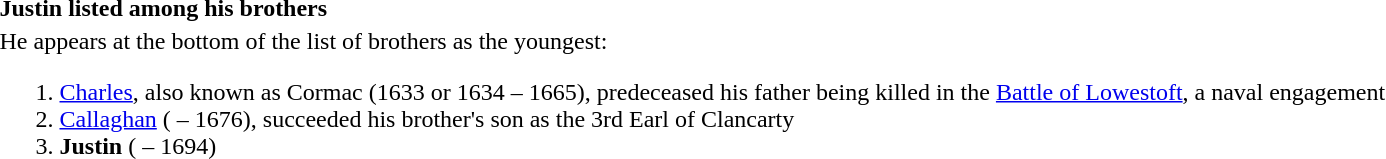<table>
<tr>
<th align="left">Justin listed among his brothers</th>
</tr>
<tr>
<td>He appears at the bottom of the list of brothers as the youngest:<br><ol><li><a href='#'>Charles</a>, also known as Cormac (1633 or 1634 – 1665), predeceased his father being killed in the <a href='#'>Battle of Lowestoft</a>, a naval engagement</li><li><a href='#'>Callaghan</a> ( – 1676), succeeded his brother's son as the 3rd Earl of Clancarty</li><li><strong>Justin</strong> ( – 1694)</li></ol></td>
</tr>
</table>
